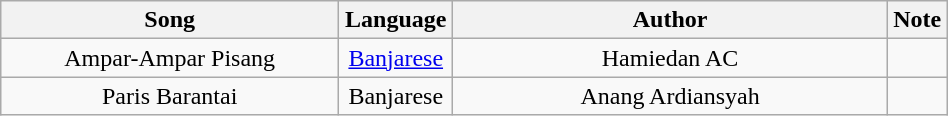<table class="wikitable" style="width:50%;text-align:center">
<tr>
<th style="width:35%">Song</th>
<th style="width:10%">Language</th>
<th style="width:45%">Author</th>
<th style="width:5%">Note</th>
</tr>
<tr>
<td>Ampar-Ampar Pisang</td>
<td><a href='#'>Banjarese</a></td>
<td>Hamiedan AC</td>
<td></td>
</tr>
<tr>
<td>Paris Barantai</td>
<td>Banjarese</td>
<td>Anang Ardiansyah</td>
<td></td>
</tr>
</table>
